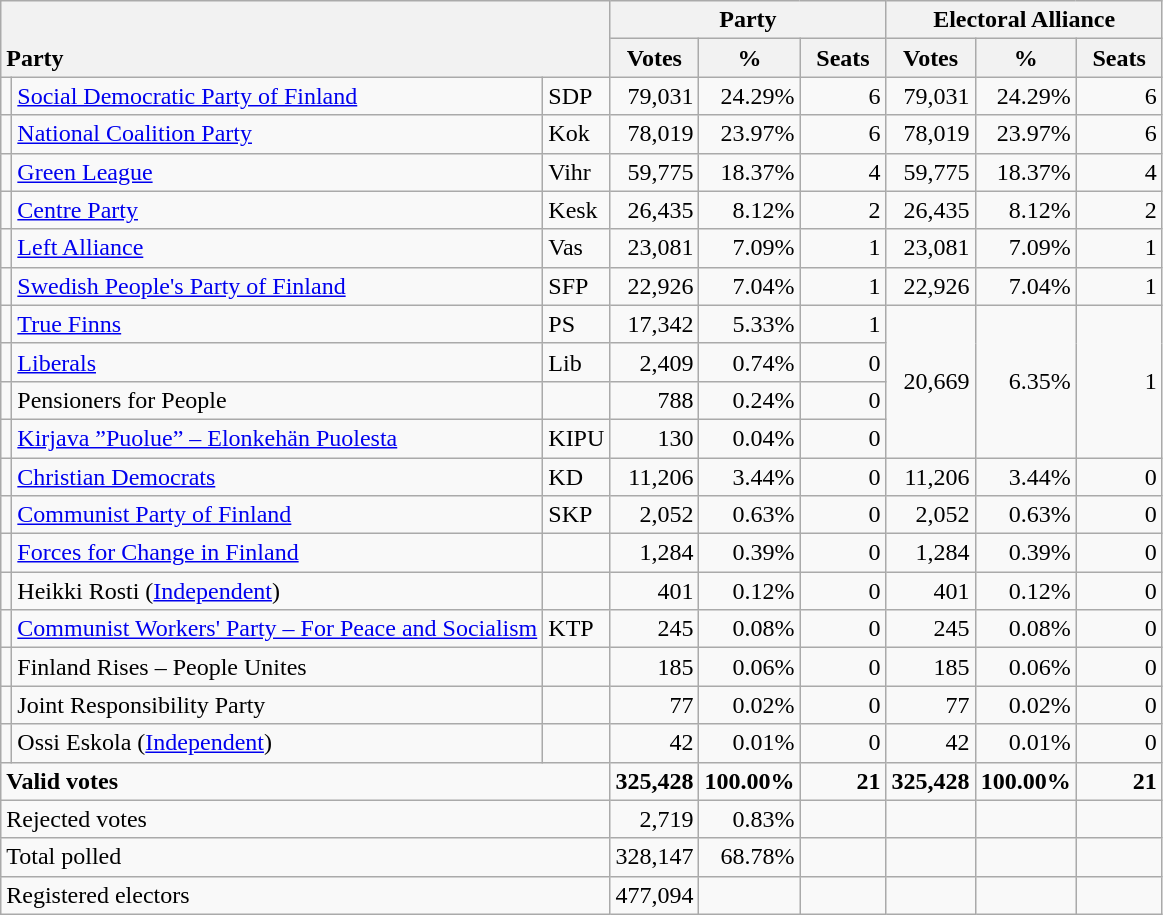<table class="wikitable" border="1" style="text-align:right;">
<tr>
<th style="text-align:left;" valign=bottom rowspan=2 colspan=3>Party</th>
<th colspan=3>Party</th>
<th colspan=3>Electoral Alliance</th>
</tr>
<tr>
<th align=center valign=bottom width="50">Votes</th>
<th align=center valign=bottom width="50">%</th>
<th align=center valign=bottom width="50">Seats</th>
<th align=center valign=bottom width="50">Votes</th>
<th align=center valign=bottom width="50">%</th>
<th align=center valign=bottom width="50">Seats</th>
</tr>
<tr>
<td></td>
<td align=left style="white-space: nowrap;"><a href='#'>Social Democratic Party of Finland</a></td>
<td align=left>SDP</td>
<td>79,031</td>
<td>24.29%</td>
<td>6</td>
<td>79,031</td>
<td>24.29%</td>
<td>6</td>
</tr>
<tr>
<td></td>
<td align=left><a href='#'>National Coalition Party</a></td>
<td align=left>Kok</td>
<td>78,019</td>
<td>23.97%</td>
<td>6</td>
<td>78,019</td>
<td>23.97%</td>
<td>6</td>
</tr>
<tr>
<td></td>
<td align=left><a href='#'>Green League</a></td>
<td align=left>Vihr</td>
<td>59,775</td>
<td>18.37%</td>
<td>4</td>
<td>59,775</td>
<td>18.37%</td>
<td>4</td>
</tr>
<tr>
<td></td>
<td align=left><a href='#'>Centre Party</a></td>
<td align=left>Kesk</td>
<td>26,435</td>
<td>8.12%</td>
<td>2</td>
<td>26,435</td>
<td>8.12%</td>
<td>2</td>
</tr>
<tr>
<td></td>
<td align=left><a href='#'>Left Alliance</a></td>
<td align=left>Vas</td>
<td>23,081</td>
<td>7.09%</td>
<td>1</td>
<td>23,081</td>
<td>7.09%</td>
<td>1</td>
</tr>
<tr>
<td></td>
<td align=left><a href='#'>Swedish People's Party of Finland</a></td>
<td align=left>SFP</td>
<td>22,926</td>
<td>7.04%</td>
<td>1</td>
<td>22,926</td>
<td>7.04%</td>
<td>1</td>
</tr>
<tr>
<td></td>
<td align=left><a href='#'>True Finns</a></td>
<td align=left>PS</td>
<td>17,342</td>
<td>5.33%</td>
<td>1</td>
<td rowspan=4>20,669</td>
<td rowspan=4>6.35%</td>
<td rowspan=4>1</td>
</tr>
<tr>
<td></td>
<td align=left><a href='#'>Liberals</a></td>
<td align=left>Lib</td>
<td>2,409</td>
<td>0.74%</td>
<td>0</td>
</tr>
<tr>
<td></td>
<td align=left>Pensioners for People</td>
<td align=left></td>
<td>788</td>
<td>0.24%</td>
<td>0</td>
</tr>
<tr>
<td></td>
<td align=left><a href='#'>Kirjava ”Puolue” – Elonkehän Puolesta</a></td>
<td align=left>KIPU</td>
<td>130</td>
<td>0.04%</td>
<td>0</td>
</tr>
<tr>
<td></td>
<td align=left><a href='#'>Christian Democrats</a></td>
<td align=left>KD</td>
<td>11,206</td>
<td>3.44%</td>
<td>0</td>
<td>11,206</td>
<td>3.44%</td>
<td>0</td>
</tr>
<tr>
<td></td>
<td align=left><a href='#'>Communist Party of Finland</a></td>
<td align=left>SKP</td>
<td>2,052</td>
<td>0.63%</td>
<td>0</td>
<td>2,052</td>
<td>0.63%</td>
<td>0</td>
</tr>
<tr>
<td></td>
<td align=left><a href='#'>Forces for Change in Finland</a></td>
<td align=left></td>
<td>1,284</td>
<td>0.39%</td>
<td>0</td>
<td>1,284</td>
<td>0.39%</td>
<td>0</td>
</tr>
<tr>
<td></td>
<td align=left>Heikki Rosti (<a href='#'>Independent</a>)</td>
<td align=left></td>
<td>401</td>
<td>0.12%</td>
<td>0</td>
<td>401</td>
<td>0.12%</td>
<td>0</td>
</tr>
<tr>
<td></td>
<td align=left><a href='#'>Communist Workers' Party – For Peace and Socialism</a></td>
<td align=left>KTP</td>
<td>245</td>
<td>0.08%</td>
<td>0</td>
<td>245</td>
<td>0.08%</td>
<td>0</td>
</tr>
<tr>
<td></td>
<td align=left>Finland Rises – People Unites</td>
<td align=left></td>
<td>185</td>
<td>0.06%</td>
<td>0</td>
<td>185</td>
<td>0.06%</td>
<td>0</td>
</tr>
<tr>
<td></td>
<td align=left>Joint Responsibility Party</td>
<td align=left></td>
<td>77</td>
<td>0.02%</td>
<td>0</td>
<td>77</td>
<td>0.02%</td>
<td>0</td>
</tr>
<tr>
<td></td>
<td align=left>Ossi Eskola (<a href='#'>Independent</a>)</td>
<td align=left></td>
<td>42</td>
<td>0.01%</td>
<td>0</td>
<td>42</td>
<td>0.01%</td>
<td>0</td>
</tr>
<tr style="font-weight:bold">
<td align=left colspan=3>Valid votes</td>
<td>325,428</td>
<td>100.00%</td>
<td>21</td>
<td>325,428</td>
<td>100.00%</td>
<td>21</td>
</tr>
<tr>
<td align=left colspan=3>Rejected votes</td>
<td>2,719</td>
<td>0.83%</td>
<td></td>
<td></td>
<td></td>
<td></td>
</tr>
<tr>
<td align=left colspan=3>Total polled</td>
<td>328,147</td>
<td>68.78%</td>
<td></td>
<td></td>
<td></td>
<td></td>
</tr>
<tr>
<td align=left colspan=3>Registered electors</td>
<td>477,094</td>
<td></td>
<td></td>
<td></td>
<td></td>
<td></td>
</tr>
</table>
